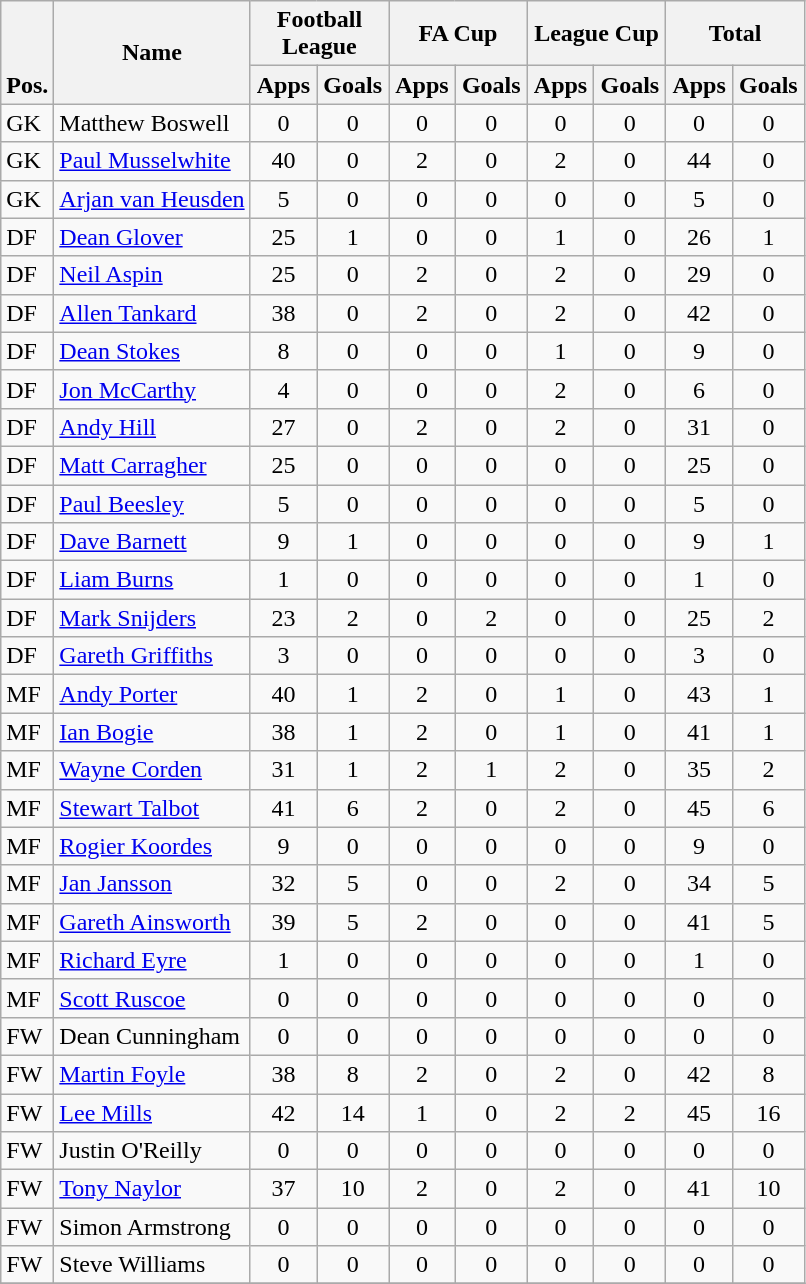<table class="wikitable" style="text-align:center">
<tr>
<th rowspan="2" valign="bottom">Pos.</th>
<th rowspan="2">Name</th>
<th colspan="2" width="85">Football League</th>
<th colspan="2" width="85">FA Cup</th>
<th colspan="2" width="85">League Cup</th>
<th colspan="2" width="85">Total</th>
</tr>
<tr>
<th>Apps</th>
<th>Goals</th>
<th>Apps</th>
<th>Goals</th>
<th>Apps</th>
<th>Goals</th>
<th>Apps</th>
<th>Goals</th>
</tr>
<tr>
<td align="left">GK</td>
<td align="left"> Matthew Boswell</td>
<td>0</td>
<td>0</td>
<td>0</td>
<td>0</td>
<td>0</td>
<td>0</td>
<td>0</td>
<td>0</td>
</tr>
<tr>
<td align="left">GK</td>
<td align="left"> <a href='#'>Paul Musselwhite</a></td>
<td>40</td>
<td>0</td>
<td>2</td>
<td>0</td>
<td>2</td>
<td>0</td>
<td>44</td>
<td>0</td>
</tr>
<tr>
<td align="left">GK</td>
<td align="left"> <a href='#'>Arjan van Heusden</a></td>
<td>5</td>
<td>0</td>
<td>0</td>
<td>0</td>
<td>0</td>
<td>0</td>
<td>5</td>
<td>0</td>
</tr>
<tr>
<td align="left">DF</td>
<td align="left"> <a href='#'>Dean Glover</a></td>
<td>25</td>
<td>1</td>
<td>0</td>
<td>0</td>
<td>1</td>
<td>0</td>
<td>26</td>
<td>1</td>
</tr>
<tr>
<td align="left">DF</td>
<td align="left"> <a href='#'>Neil Aspin</a></td>
<td>25</td>
<td>0</td>
<td>2</td>
<td>0</td>
<td>2</td>
<td>0</td>
<td>29</td>
<td>0</td>
</tr>
<tr>
<td align="left">DF</td>
<td align="left"> <a href='#'>Allen Tankard</a></td>
<td>38</td>
<td>0</td>
<td>2</td>
<td>0</td>
<td>2</td>
<td>0</td>
<td>42</td>
<td>0</td>
</tr>
<tr>
<td align="left">DF</td>
<td align="left"> <a href='#'>Dean Stokes</a></td>
<td>8</td>
<td>0</td>
<td>0</td>
<td>0</td>
<td>1</td>
<td>0</td>
<td>9</td>
<td>0</td>
</tr>
<tr>
<td align="left">DF</td>
<td align="left"> <a href='#'>Jon McCarthy</a></td>
<td>4</td>
<td>0</td>
<td>0</td>
<td>0</td>
<td>2</td>
<td>0</td>
<td>6</td>
<td>0</td>
</tr>
<tr>
<td align="left">DF</td>
<td align="left"> <a href='#'>Andy Hill</a></td>
<td>27</td>
<td>0</td>
<td>2</td>
<td>0</td>
<td>2</td>
<td>0</td>
<td>31</td>
<td>0</td>
</tr>
<tr>
<td align="left">DF</td>
<td align="left"> <a href='#'>Matt Carragher</a></td>
<td>25</td>
<td>0</td>
<td>0</td>
<td>0</td>
<td>0</td>
<td>0</td>
<td>25</td>
<td>0</td>
</tr>
<tr>
<td align="left">DF</td>
<td align="left"> <a href='#'>Paul Beesley</a></td>
<td>5</td>
<td>0</td>
<td>0</td>
<td>0</td>
<td>0</td>
<td>0</td>
<td>5</td>
<td>0</td>
</tr>
<tr>
<td align="left">DF</td>
<td align="left"> <a href='#'>Dave Barnett</a></td>
<td>9</td>
<td>1</td>
<td>0</td>
<td>0</td>
<td>0</td>
<td>0</td>
<td>9</td>
<td>1</td>
</tr>
<tr>
<td align="left">DF</td>
<td align="left"> <a href='#'>Liam Burns</a></td>
<td>1</td>
<td>0</td>
<td>0</td>
<td>0</td>
<td>0</td>
<td>0</td>
<td>1</td>
<td>0</td>
</tr>
<tr>
<td align="left">DF</td>
<td align="left"> <a href='#'>Mark Snijders</a></td>
<td>23</td>
<td>2</td>
<td>0</td>
<td>2</td>
<td>0</td>
<td>0</td>
<td>25</td>
<td>2</td>
</tr>
<tr>
<td align="left">DF</td>
<td align="left"> <a href='#'>Gareth Griffiths</a></td>
<td>3</td>
<td>0</td>
<td>0</td>
<td>0</td>
<td>0</td>
<td>0</td>
<td>3</td>
<td>0</td>
</tr>
<tr>
<td align="left">MF</td>
<td align="left"> <a href='#'>Andy Porter</a></td>
<td>40</td>
<td>1</td>
<td>2</td>
<td>0</td>
<td>1</td>
<td>0</td>
<td>43</td>
<td>1</td>
</tr>
<tr>
<td align="left">MF</td>
<td align="left"> <a href='#'>Ian Bogie</a></td>
<td>38</td>
<td>1</td>
<td>2</td>
<td>0</td>
<td>1</td>
<td>0</td>
<td>41</td>
<td>1</td>
</tr>
<tr>
<td align="left">MF</td>
<td align="left"> <a href='#'>Wayne Corden</a></td>
<td>31</td>
<td>1</td>
<td>2</td>
<td>1</td>
<td>2</td>
<td>0</td>
<td>35</td>
<td>2</td>
</tr>
<tr>
<td align="left">MF</td>
<td align="left"> <a href='#'>Stewart Talbot</a></td>
<td>41</td>
<td>6</td>
<td>2</td>
<td>0</td>
<td>2</td>
<td>0</td>
<td>45</td>
<td>6</td>
</tr>
<tr>
<td align="left">MF</td>
<td align="left"> <a href='#'>Rogier Koordes</a></td>
<td>9</td>
<td>0</td>
<td>0</td>
<td>0</td>
<td>0</td>
<td>0</td>
<td>9</td>
<td>0</td>
</tr>
<tr>
<td align="left">MF</td>
<td align="left"> <a href='#'>Jan Jansson</a></td>
<td>32</td>
<td>5</td>
<td>0</td>
<td>0</td>
<td>2</td>
<td>0</td>
<td>34</td>
<td>5</td>
</tr>
<tr>
<td align="left">MF</td>
<td align="left"> <a href='#'>Gareth Ainsworth</a></td>
<td>39</td>
<td>5</td>
<td>2</td>
<td>0</td>
<td>0</td>
<td>0</td>
<td>41</td>
<td>5</td>
</tr>
<tr>
<td align="left">MF</td>
<td align="left"> <a href='#'>Richard Eyre</a></td>
<td>1</td>
<td>0</td>
<td>0</td>
<td>0</td>
<td>0</td>
<td>0</td>
<td>1</td>
<td>0</td>
</tr>
<tr>
<td align="left">MF</td>
<td align="left"> <a href='#'>Scott Ruscoe</a></td>
<td>0</td>
<td>0</td>
<td>0</td>
<td>0</td>
<td>0</td>
<td>0</td>
<td>0</td>
<td>0</td>
</tr>
<tr>
<td align="left">FW</td>
<td align="left"> Dean Cunningham</td>
<td>0</td>
<td>0</td>
<td>0</td>
<td>0</td>
<td>0</td>
<td>0</td>
<td>0</td>
<td>0</td>
</tr>
<tr>
<td align="left">FW</td>
<td align="left"> <a href='#'>Martin Foyle</a></td>
<td>38</td>
<td>8</td>
<td>2</td>
<td>0</td>
<td>2</td>
<td>0</td>
<td>42</td>
<td>8</td>
</tr>
<tr>
<td align="left">FW</td>
<td align="left"> <a href='#'>Lee Mills</a></td>
<td>42</td>
<td>14</td>
<td>1</td>
<td>0</td>
<td>2</td>
<td>2</td>
<td>45</td>
<td>16</td>
</tr>
<tr>
<td align="left">FW</td>
<td align="left"> Justin O'Reilly</td>
<td>0</td>
<td>0</td>
<td>0</td>
<td>0</td>
<td>0</td>
<td>0</td>
<td>0</td>
<td>0</td>
</tr>
<tr>
<td align="left">FW</td>
<td align="left"> <a href='#'>Tony Naylor</a></td>
<td>37</td>
<td>10</td>
<td>2</td>
<td>0</td>
<td>2</td>
<td>0</td>
<td>41</td>
<td>10</td>
</tr>
<tr>
<td align="left">FW</td>
<td align="left"> Simon Armstrong</td>
<td>0</td>
<td>0</td>
<td>0</td>
<td>0</td>
<td>0</td>
<td>0</td>
<td>0</td>
<td>0</td>
</tr>
<tr>
<td align="left">FW</td>
<td align="left"> Steve Williams</td>
<td>0</td>
<td>0</td>
<td>0</td>
<td>0</td>
<td>0</td>
<td>0</td>
<td>0</td>
<td>0</td>
</tr>
<tr>
</tr>
</table>
